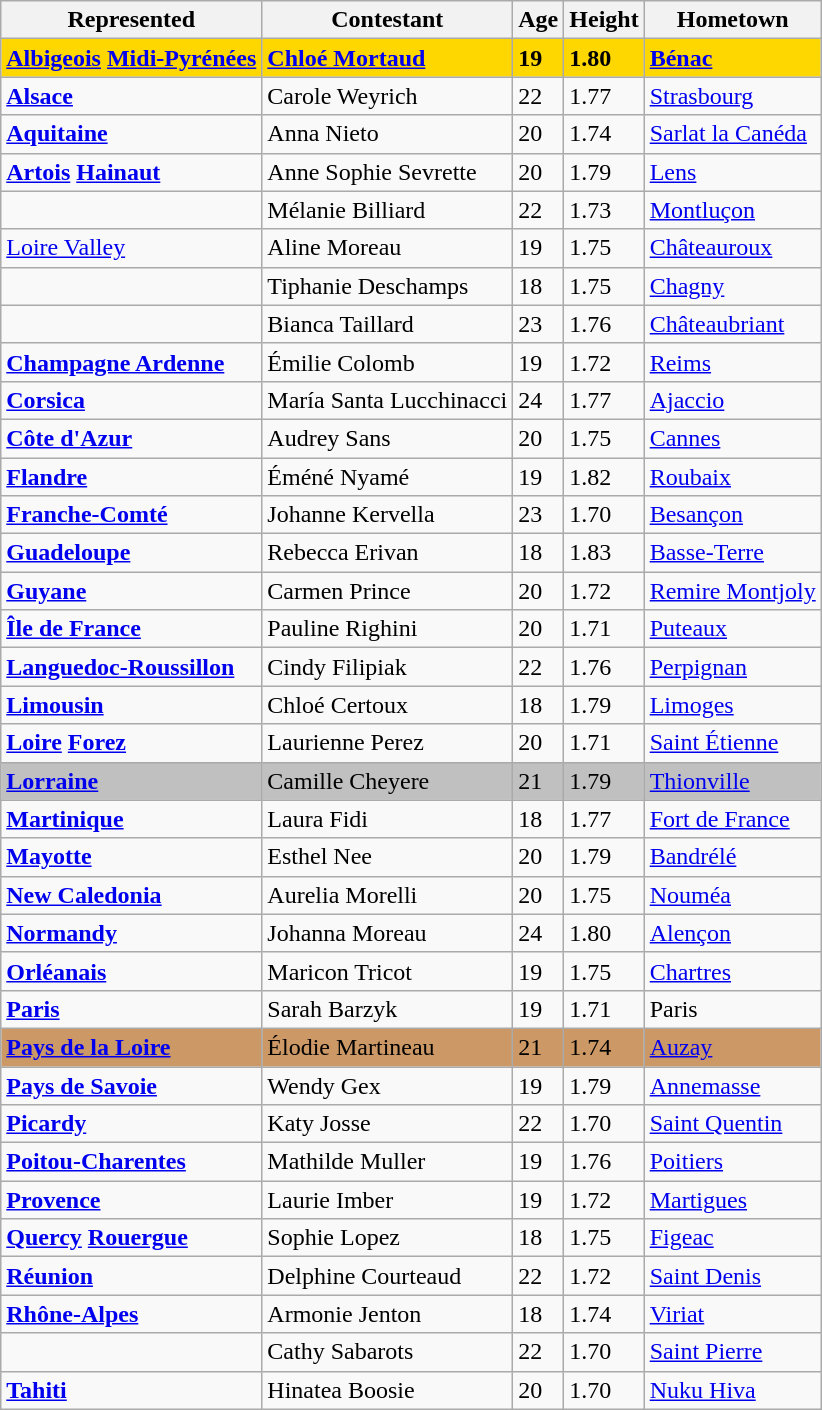<table class="sortable wikitable">
<tr>
<th>Represented</th>
<th>Contestant</th>
<th>Age</th>
<th>Height</th>
<th>Hometown</th>
</tr>
<tr bgcolor="gold">
<td> <strong><a href='#'>Albigeois</a> <a href='#'>Midi-Pyrénées</a></strong></td>
<td><strong><a href='#'>Chloé Mortaud</a></strong></td>
<td><strong>19</strong></td>
<td><strong>1.80</strong></td>
<td><strong><a href='#'>Bénac</a></strong></td>
</tr>
<tr>
<td> <strong><a href='#'>Alsace</a></strong></td>
<td>Carole Weyrich</td>
<td>22</td>
<td>1.77</td>
<td><a href='#'>Strasbourg</a></td>
</tr>
<tr>
<td> <strong><a href='#'>Aquitaine</a></strong></td>
<td>Anna Nieto</td>
<td>20</td>
<td>1.74</td>
<td><a href='#'>Sarlat la Canéda</a></td>
</tr>
<tr>
<td> <strong><a href='#'>Artois</a> <a href='#'>Hainaut</a></strong></td>
<td>Anne Sophie Sevrette</td>
<td>20</td>
<td>1.79</td>
<td><a href='#'>Lens</a></td>
</tr>
<tr>
<td></td>
<td>Mélanie Billiard</td>
<td>22</td>
<td>1.73</td>
<td><a href='#'>Montluçon</a></td>
</tr>
<tr>
<td> <a href='#'>Loire Valley</a></td>
<td>Aline Moreau</td>
<td>19</td>
<td>1.75</td>
<td><a href='#'>Châteauroux</a></td>
</tr>
<tr>
<td></td>
<td>Tiphanie Deschamps</td>
<td>18</td>
<td>1.75</td>
<td><a href='#'>Chagny</a></td>
</tr>
<tr>
<td></td>
<td>Bianca Taillard</td>
<td>23</td>
<td>1.76</td>
<td><a href='#'>Châteaubriant</a></td>
</tr>
<tr>
<td> <strong><a href='#'>Champagne Ardenne</a></strong></td>
<td>Émilie Colomb</td>
<td>19</td>
<td>1.72</td>
<td><a href='#'>Reims</a></td>
</tr>
<tr>
<td> <strong><a href='#'>Corsica</a></strong></td>
<td>María Santa Lucchinacci</td>
<td>24</td>
<td>1.77</td>
<td><a href='#'>Ajaccio</a></td>
</tr>
<tr>
<td> <strong><a href='#'>Côte d'Azur</a></strong></td>
<td>Audrey Sans</td>
<td>20</td>
<td>1.75</td>
<td><a href='#'>Cannes</a></td>
</tr>
<tr>
<td> <strong><a href='#'>Flandre</a></strong></td>
<td>Éméné Nyamé</td>
<td>19</td>
<td>1.82</td>
<td><a href='#'>Roubaix</a></td>
</tr>
<tr>
<td> <strong><a href='#'>Franche-Comté</a></strong></td>
<td>Johanne Kervella</td>
<td>23</td>
<td>1.70</td>
<td><a href='#'>Besançon</a></td>
</tr>
<tr>
<td> <strong><a href='#'>Guadeloupe</a></strong></td>
<td>Rebecca Erivan</td>
<td>18</td>
<td>1.83</td>
<td><a href='#'>Basse-Terre</a></td>
</tr>
<tr>
<td> <strong><a href='#'>Guyane</a></strong></td>
<td>Carmen Prince</td>
<td>20</td>
<td>1.72</td>
<td><a href='#'>Remire Montjoly</a></td>
</tr>
<tr>
<td> <strong><a href='#'>Île de France</a></strong></td>
<td>Pauline Righini</td>
<td>20</td>
<td>1.71</td>
<td><a href='#'>Puteaux</a></td>
</tr>
<tr>
<td> <strong><a href='#'>Languedoc-Roussillon</a></strong></td>
<td>Cindy Filipiak</td>
<td>22</td>
<td>1.76</td>
<td><a href='#'>Perpignan</a></td>
</tr>
<tr>
<td> <strong><a href='#'>Limousin</a></strong></td>
<td>Chloé Certoux</td>
<td>18</td>
<td>1.79</td>
<td><a href='#'>Limoges</a></td>
</tr>
<tr>
<td> <strong><a href='#'>Loire</a> <a href='#'>Forez</a></strong></td>
<td>Laurienne Perez</td>
<td>20</td>
<td>1.71</td>
<td><a href='#'>Saint Étienne</a></td>
</tr>
<tr bgcolor="silver">
<td> <strong><a href='#'>Lorraine</a></strong></td>
<td>Camille Cheyere</td>
<td>21</td>
<td>1.79</td>
<td><a href='#'>Thionville</a></td>
</tr>
<tr>
<td> <strong><a href='#'>Martinique</a></strong></td>
<td>Laura Fidi</td>
<td>18</td>
<td>1.77</td>
<td><a href='#'>Fort de France</a></td>
</tr>
<tr>
<td> <strong><a href='#'>Mayotte</a></strong></td>
<td>Esthel Nee</td>
<td>20</td>
<td>1.79</td>
<td><a href='#'>Bandrélé</a></td>
</tr>
<tr>
<td> <strong><a href='#'>New Caledonia</a></strong></td>
<td>Aurelia Morelli</td>
<td>20</td>
<td>1.75</td>
<td><a href='#'>Nouméa</a></td>
</tr>
<tr>
<td> <strong><a href='#'>Normandy</a></strong></td>
<td>Johanna Moreau</td>
<td>24</td>
<td>1.80</td>
<td><a href='#'>Alençon</a></td>
</tr>
<tr>
<td> <strong><a href='#'>Orléanais</a></strong></td>
<td>Maricon Tricot</td>
<td>19</td>
<td>1.75</td>
<td><a href='#'>Chartres</a></td>
</tr>
<tr>
<td> <strong><a href='#'>Paris</a></strong></td>
<td>Sarah Barzyk</td>
<td>19</td>
<td>1.71</td>
<td>Paris</td>
</tr>
<tr bgcolor=#cc9966>
<td> <strong><a href='#'>Pays de la Loire</a></strong></td>
<td>Élodie Martineau</td>
<td>21</td>
<td>1.74</td>
<td><a href='#'>Auzay</a></td>
</tr>
<tr>
<td> <strong><a href='#'>Pays de Savoie</a></strong></td>
<td>Wendy Gex</td>
<td>19</td>
<td>1.79</td>
<td><a href='#'>Annemasse</a></td>
</tr>
<tr>
<td> <strong><a href='#'>Picardy</a></strong></td>
<td>Katy Josse</td>
<td>22</td>
<td>1.70</td>
<td><a href='#'>Saint Quentin</a></td>
</tr>
<tr>
<td> <strong><a href='#'>Poitou-Charentes</a></strong></td>
<td>Mathilde Muller</td>
<td>19</td>
<td>1.76</td>
<td><a href='#'>Poitiers</a></td>
</tr>
<tr>
<td> <strong><a href='#'>Provence</a></strong></td>
<td>Laurie Imber</td>
<td>19</td>
<td>1.72</td>
<td><a href='#'>Martigues</a></td>
</tr>
<tr>
<td> <strong><a href='#'>Quercy</a> <a href='#'>Rouergue</a></strong></td>
<td>Sophie Lopez</td>
<td>18</td>
<td>1.75</td>
<td><a href='#'>Figeac</a></td>
</tr>
<tr>
<td> <strong><a href='#'>Réunion</a></strong></td>
<td>Delphine Courteaud</td>
<td>22</td>
<td>1.72</td>
<td><a href='#'>Saint Denis</a></td>
</tr>
<tr>
<td> <strong><a href='#'>Rhône-Alpes</a></strong></td>
<td>Armonie Jenton</td>
<td>18</td>
<td>1.74</td>
<td><a href='#'>Viriat</a></td>
</tr>
<tr>
<td><strong></strong></td>
<td>Cathy Sabarots</td>
<td>22</td>
<td>1.70</td>
<td><a href='#'>Saint Pierre</a></td>
</tr>
<tr>
<td> <strong><a href='#'>Tahiti</a></strong></td>
<td>Hinatea Boosie</td>
<td>20</td>
<td>1.70</td>
<td><a href='#'>Nuku Hiva</a></td>
</tr>
</table>
